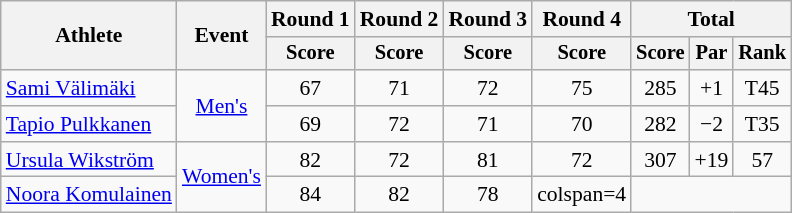<table class=wikitable style=font-size:90%;text-align:center>
<tr>
<th rowspan=2>Athlete</th>
<th rowspan=2>Event</th>
<th>Round 1</th>
<th>Round 2</th>
<th>Round 3</th>
<th>Round 4</th>
<th colspan=3>Total</th>
</tr>
<tr style=font-size:95%>
<th>Score</th>
<th>Score</th>
<th>Score</th>
<th>Score</th>
<th>Score</th>
<th>Par</th>
<th>Rank</th>
</tr>
<tr>
<td align=left><a href='#'>Sami Välimäki</a></td>
<td rowspan="2"><a href='#'>Men's</a></td>
<td>67</td>
<td>71</td>
<td>72</td>
<td>75</td>
<td>285</td>
<td>+1</td>
<td>T45</td>
</tr>
<tr>
<td align=left><a href='#'>Tapio Pulkkanen</a></td>
<td>69</td>
<td>72</td>
<td>71</td>
<td>70</td>
<td>282</td>
<td>−2</td>
<td>T35</td>
</tr>
<tr>
<td align=left><a href='#'>Ursula Wikström</a></td>
<td rowspan="2"><a href='#'>Women's</a></td>
<td>82</td>
<td>72</td>
<td>81</td>
<td>72</td>
<td>307</td>
<td>+19</td>
<td>57</td>
</tr>
<tr>
<td align=left><a href='#'>Noora Komulainen</a></td>
<td>84</td>
<td>82</td>
<td>78</td>
<td>colspan=4 </td>
</tr>
</table>
